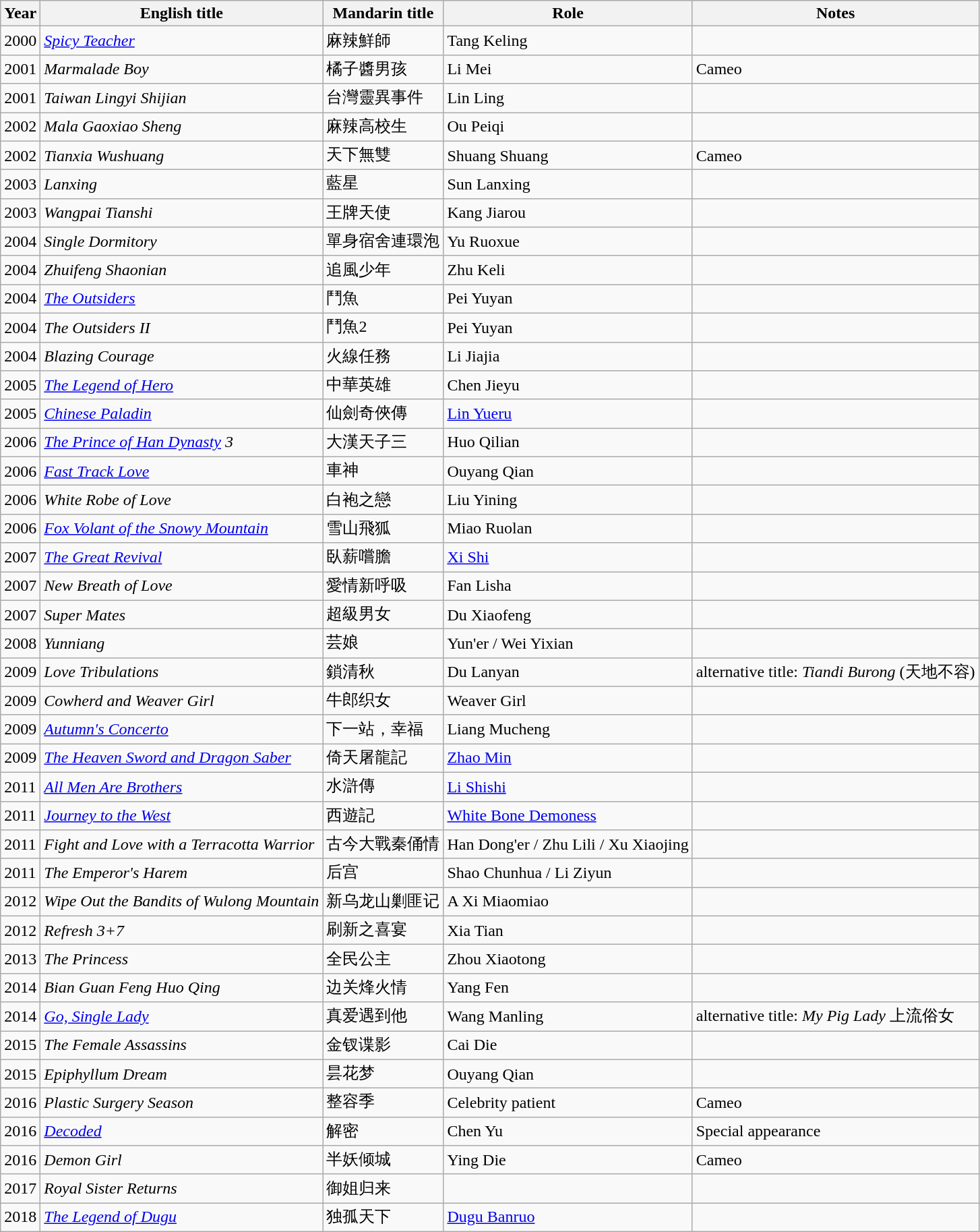<table class="wikitable sortable">
<tr>
<th>Year</th>
<th>English title</th>
<th>Mandarin title</th>
<th>Role</th>
<th class="unsortable">Notes</th>
</tr>
<tr>
<td>2000</td>
<td><em><a href='#'>Spicy Teacher</a></em></td>
<td>麻辣鮮師</td>
<td>Tang Keling</td>
<td></td>
</tr>
<tr>
<td>2001</td>
<td><em>Marmalade Boy</em></td>
<td>橘子醬男孩</td>
<td>Li Mei</td>
<td>Cameo</td>
</tr>
<tr>
<td>2001</td>
<td><em>Taiwan Lingyi Shijian</em></td>
<td>台灣靈異事件</td>
<td>Lin Ling</td>
<td></td>
</tr>
<tr>
<td>2002</td>
<td><em>Mala Gaoxiao Sheng</em></td>
<td>麻辣高校生</td>
<td>Ou Peiqi</td>
<td></td>
</tr>
<tr>
<td>2002</td>
<td><em>Tianxia Wushuang</em></td>
<td>天下無雙</td>
<td>Shuang Shuang</td>
<td>Cameo</td>
</tr>
<tr>
<td>2003</td>
<td><em>Lanxing</em></td>
<td>藍星</td>
<td>Sun Lanxing</td>
<td></td>
</tr>
<tr>
<td>2003</td>
<td><em>Wangpai Tianshi</em></td>
<td>王牌天使</td>
<td>Kang Jiarou</td>
<td></td>
</tr>
<tr>
<td>2004</td>
<td><em>Single Dormitory</em></td>
<td>單身宿舍連環泡</td>
<td>Yu Ruoxue</td>
<td></td>
</tr>
<tr>
<td>2004</td>
<td><em>Zhuifeng Shaonian</em></td>
<td>追風少年</td>
<td>Zhu Keli</td>
<td></td>
</tr>
<tr>
<td>2004</td>
<td><em><a href='#'>The Outsiders</a></em></td>
<td>鬥魚</td>
<td>Pei Yuyan</td>
<td></td>
</tr>
<tr>
<td>2004</td>
<td><em>The Outsiders II</em></td>
<td>鬥魚2</td>
<td>Pei Yuyan</td>
<td></td>
</tr>
<tr>
<td>2004</td>
<td><em>Blazing Courage</em></td>
<td>火線任務</td>
<td>Li Jiajia</td>
<td></td>
</tr>
<tr>
<td>2005</td>
<td><em><a href='#'>The Legend of Hero</a></em></td>
<td>中華英雄</td>
<td>Chen Jieyu</td>
<td></td>
</tr>
<tr>
<td>2005</td>
<td><em><a href='#'>Chinese Paladin</a></em></td>
<td>仙劍奇俠傳</td>
<td><a href='#'>Lin Yueru</a></td>
<td></td>
</tr>
<tr>
<td>2006</td>
<td><em><a href='#'>The Prince of Han Dynasty</a> 3</em></td>
<td>大漢天子三</td>
<td>Huo Qilian</td>
<td></td>
</tr>
<tr>
<td>2006</td>
<td><em><a href='#'>Fast Track Love</a></em></td>
<td>車神</td>
<td>Ouyang Qian</td>
<td></td>
</tr>
<tr>
<td>2006</td>
<td><em>White Robe of Love</em></td>
<td>白袍之戀</td>
<td>Liu Yining</td>
<td></td>
</tr>
<tr>
<td>2006</td>
<td><em><a href='#'>Fox Volant of the Snowy Mountain</a></em></td>
<td>雪山飛狐</td>
<td>Miao Ruolan</td>
<td></td>
</tr>
<tr>
<td>2007</td>
<td><em><a href='#'>The Great Revival</a></em></td>
<td>臥薪嚐膽</td>
<td><a href='#'>Xi Shi</a></td>
<td></td>
</tr>
<tr>
<td>2007</td>
<td><em>New Breath of Love</em></td>
<td>愛情新呼吸</td>
<td>Fan Lisha</td>
<td></td>
</tr>
<tr>
<td>2007</td>
<td><em>Super Mates</em></td>
<td>超級男女</td>
<td>Du Xiaofeng</td>
<td></td>
</tr>
<tr>
<td>2008</td>
<td><em>Yunniang</em></td>
<td>芸娘</td>
<td>Yun'er / Wei Yixian</td>
<td></td>
</tr>
<tr>
<td>2009</td>
<td><em>Love Tribulations</em></td>
<td>鎖清秋</td>
<td>Du Lanyan</td>
<td>alternative title: <em>Tiandi Burong</em> (天地不容)</td>
</tr>
<tr>
<td>2009</td>
<td><em>Cowherd and Weaver Girl</em></td>
<td>牛郎织女</td>
<td>Weaver Girl</td>
<td></td>
</tr>
<tr>
<td>2009</td>
<td><em><a href='#'>Autumn's Concerto</a></em></td>
<td>下一站，幸福</td>
<td>Liang Mucheng</td>
<td></td>
</tr>
<tr>
<td>2009</td>
<td><em><a href='#'>The Heaven Sword and Dragon Saber</a></em></td>
<td>倚天屠龍記</td>
<td><a href='#'>Zhao Min</a></td>
<td></td>
</tr>
<tr>
<td>2011</td>
<td><em><a href='#'>All Men Are Brothers</a></em></td>
<td>水滸傳</td>
<td><a href='#'>Li Shishi</a></td>
<td></td>
</tr>
<tr>
<td>2011</td>
<td><em><a href='#'>Journey to the West</a></em></td>
<td>西遊記</td>
<td><a href='#'>White Bone Demoness</a></td>
<td></td>
</tr>
<tr>
<td>2011</td>
<td><em>Fight and Love with a Terracotta Warrior</em></td>
<td>古今大戰秦俑情</td>
<td>Han Dong'er / Zhu Lili / Xu Xiaojing</td>
<td></td>
</tr>
<tr>
<td>2011</td>
<td><em>The Emperor's Harem</em></td>
<td>后宫</td>
<td>Shao Chunhua / Li Ziyun</td>
<td></td>
</tr>
<tr>
<td>2012</td>
<td><em> Wipe Out the Bandits of Wulong Mountain</em></td>
<td>新乌龙山剿匪记</td>
<td>A Xi Miaomiao</td>
<td></td>
</tr>
<tr>
<td>2012</td>
<td><em>Refresh 3+7</em></td>
<td>刷新之喜宴</td>
<td>Xia Tian</td>
<td></td>
</tr>
<tr>
<td>2013</td>
<td><em>The Princess</em></td>
<td>全民公主</td>
<td>Zhou Xiaotong</td>
<td></td>
</tr>
<tr>
<td>2014</td>
<td><em>Bian Guan Feng Huo Qing</em></td>
<td>边关烽火情</td>
<td>Yang Fen</td>
<td></td>
</tr>
<tr>
<td>2014</td>
<td><em><a href='#'>Go, Single Lady</a></em></td>
<td>真爱遇到他</td>
<td>Wang Manling</td>
<td>alternative title: <em>My Pig Lady</em> 上流俗女</td>
</tr>
<tr>
<td>2015</td>
<td><em>The Female Assassins</em></td>
<td>金钗谍影</td>
<td>Cai Die</td>
<td></td>
</tr>
<tr>
<td>2015</td>
<td><em>Epiphyllum Dream</em></td>
<td>昙花梦</td>
<td>Ouyang Qian</td>
<td></td>
</tr>
<tr>
<td>2016</td>
<td><em>Plastic Surgery Season</em></td>
<td>整容季</td>
<td>Celebrity patient</td>
<td>Cameo</td>
</tr>
<tr>
<td>2016</td>
<td><em><a href='#'>Decoded</a></em></td>
<td>解密</td>
<td>Chen Yu</td>
<td>Special appearance</td>
</tr>
<tr>
<td>2016</td>
<td><em>Demon Girl</em></td>
<td>半妖倾城</td>
<td>Ying Die</td>
<td>Cameo</td>
</tr>
<tr>
<td>2017</td>
<td><em>Royal Sister Returns</em></td>
<td>御姐归来</td>
<td></td>
<td></td>
</tr>
<tr>
<td>2018</td>
<td><em><a href='#'>The Legend of Dugu</a></em></td>
<td>独孤天下</td>
<td><a href='#'>Dugu Banruo</a></td>
<td></td>
</tr>
</table>
